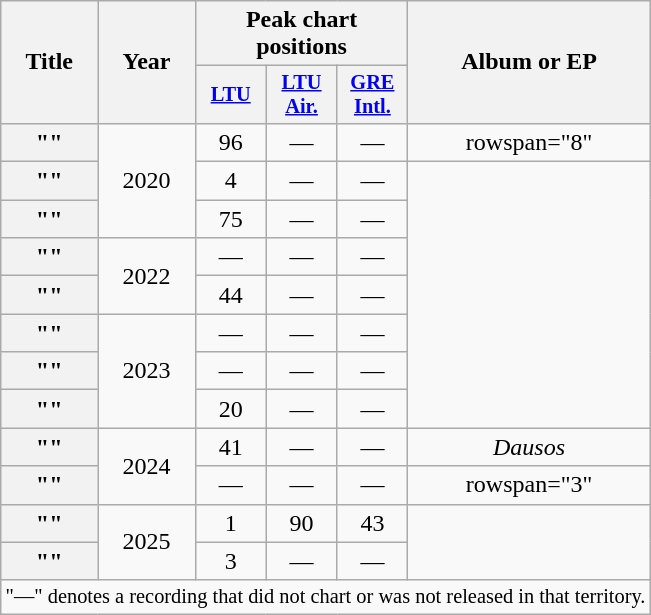<table class="wikitable plainrowheaders" style="text-align:center;">
<tr>
<th scope="col" rowspan="2">Title</th>
<th scope="col" rowspan="2">Year</th>
<th scope="col" colspan="3">Peak chart positions</th>
<th scope="col" rowspan="2">Album or EP</th>
</tr>
<tr>
<th scope="col" style="width:3em;font-size:85%;"><a href='#'>LTU</a><br></th>
<th scope="col" style="width:3em;font-size:85%;"><a href='#'>LTU<br>Air.</a><br></th>
<th scope="col" style="width:3em;font-size:85%;"><a href='#'>GRE<br>Intl.</a><br></th>
</tr>
<tr>
<th scope="row">""</th>
<td rowspan="3">2020</td>
<td>96</td>
<td>—</td>
<td>—</td>
<td>rowspan="8" </td>
</tr>
<tr>
<th scope="row">""</th>
<td>4</td>
<td>—</td>
<td>—</td>
</tr>
<tr>
<th scope="row">""</th>
<td>75</td>
<td>—</td>
<td>—</td>
</tr>
<tr>
<th scope="row">""</th>
<td rowspan="2">2022</td>
<td>—</td>
<td>—</td>
<td>—</td>
</tr>
<tr>
<th scope="row">""</th>
<td>44</td>
<td>—</td>
<td>—</td>
</tr>
<tr>
<th scope="row">""</th>
<td rowspan="3">2023</td>
<td>—</td>
<td>—</td>
<td>—</td>
</tr>
<tr>
<th scope="row">""</th>
<td>—</td>
<td>—</td>
<td>—</td>
</tr>
<tr>
<th scope="row">""</th>
<td>20</td>
<td>—</td>
<td>—</td>
</tr>
<tr>
<th scope="row">""</th>
<td rowspan="2">2024</td>
<td>41</td>
<td>—</td>
<td>—</td>
<td><em>Dausos</em></td>
</tr>
<tr>
<th scope="row">""</th>
<td>—</td>
<td>—</td>
<td>—</td>
<td>rowspan="3" </td>
</tr>
<tr>
<th scope="row">""</th>
<td rowspan="2">2025</td>
<td>1</td>
<td>90</td>
<td>43</td>
</tr>
<tr>
<th scope="row">""</th>
<td>3</td>
<td>—</td>
<td>—</td>
</tr>
<tr>
<td colspan="8" style="font-size:85%">"—" denotes a recording that did not chart or was not released in that territory.</td>
</tr>
</table>
